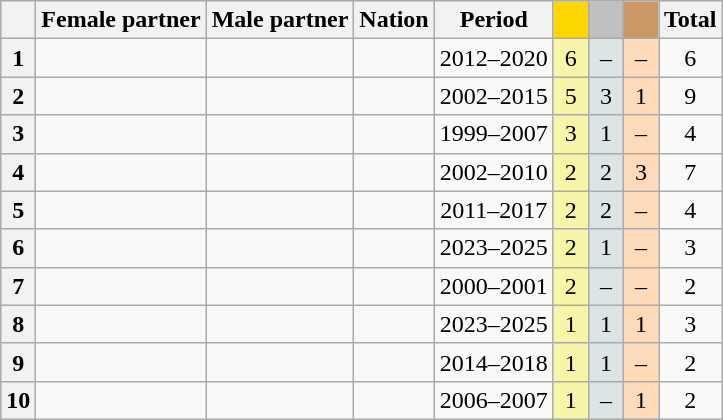<table class="wikitable unsortable" style="text-align:center">
<tr>
<th scope="col"></th>
<th scope="col">Female partner</th>
<th scope="col">Male partner</th>
<th scope="col">Nation</th>
<th scope="col">Period</th>
<th scope="col" style="width:1em; background-color:gold"></th>
<th scope="col" style="width:1em;background-color:silver"></th>
<th scope="col" style="width:1em;background-color:#CC9966"></th>
<th scope="col">Total</th>
</tr>
<tr>
<th scope="row">1</th>
<td align="left"></td>
<td align="left"></td>
<td align="left"></td>
<td>2012–2020</td>
<td bgcolor="#F7F6A8">6</td>
<td bgcolor="#DCE5E5">–</td>
<td bgcolor="#FFDAB9">–</td>
<td>6</td>
</tr>
<tr>
<th scope="row">2</th>
<td align="left"></td>
<td align="left"></td>
<td align="left"></td>
<td>2002–2015</td>
<td bgcolor="#F7F6A8">5</td>
<td bgcolor="#DCE5E5">3</td>
<td bgcolor="#FFDAB9">1</td>
<td>9</td>
</tr>
<tr>
<th scope="row">3</th>
<td align="left"></td>
<td align="left"></td>
<td align="left"></td>
<td>1999–2007</td>
<td bgcolor="#F7F6A8">3</td>
<td bgcolor="#DCE5E5">1</td>
<td bgcolor="#FFDAB9">–</td>
<td>4</td>
</tr>
<tr>
<th scope="row">4</th>
<td align="left"></td>
<td align="left"></td>
<td align="left"></td>
<td>2002–2010</td>
<td bgcolor="#F7F6A8">2</td>
<td bgcolor="#DCE5E5">2</td>
<td bgcolor="#FFDAB9">3</td>
<td>7</td>
</tr>
<tr>
<th scope="row">5</th>
<td align="left"></td>
<td align="left"></td>
<td align="left"></td>
<td>2011–2017</td>
<td bgcolor="#F7F6A8">2</td>
<td bgcolor="#DCE5E5">2</td>
<td bgcolor="#FFDAB9">–</td>
<td>4</td>
</tr>
<tr>
<th scope="row">6</th>
<td align="left"></td>
<td align="left"></td>
<td align="left"></td>
<td>2023–2025</td>
<td bgcolor="#F7F6A8">2</td>
<td bgcolor="#DCE5E5">1</td>
<td bgcolor="#FFDAB9">–</td>
<td>3</td>
</tr>
<tr>
<th scope="row">7</th>
<td align="left"></td>
<td align="left"></td>
<td align="left"></td>
<td>2000–2001</td>
<td bgcolor="#F7F6A8">2</td>
<td bgcolor="#DCE5E5">–</td>
<td bgcolor="#FFDAB9">–</td>
<td>2</td>
</tr>
<tr>
<th scope="row">8</th>
<td align="left"></td>
<td align="left"></td>
<td align="left"></td>
<td>2023–2025</td>
<td bgcolor="#F7F6A8">1</td>
<td bgcolor="#DCE5E5">1</td>
<td bgcolor="#FFDAB9">1</td>
<td>3</td>
</tr>
<tr>
<th scope="row">9</th>
<td align="left"></td>
<td align="left"></td>
<td align="left"></td>
<td>2014–2018</td>
<td bgcolor="#F7F6A8">1</td>
<td bgcolor="#DCE5E5">1</td>
<td bgcolor="#FFDAB9">–</td>
<td>2</td>
</tr>
<tr>
<th scope="row">10</th>
<td align="left"></td>
<td align="left"></td>
<td align="left"></td>
<td>2006–2007</td>
<td bgcolor="#F7F6A8">1</td>
<td bgcolor="#DCE5E5">–</td>
<td bgcolor="#FFDAB9">1</td>
<td>2</td>
</tr>
</table>
